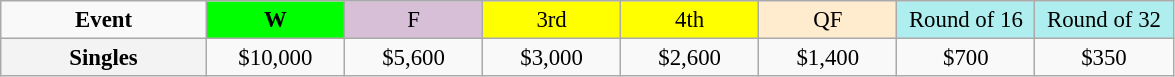<table class=wikitable style=font-size:95%;text-align:center>
<tr>
<td style="width:130px"><strong>Event</strong></td>
<td style="width:85px; background:lime"><strong>W</strong></td>
<td style="width:85px; background:thistle">F</td>
<td style="width:85px; background:#ffff00">3rd</td>
<td style="width:85px; background:#ffff00">4th</td>
<td style="width:85px; background:#ffebcd">QF</td>
<td style="width:85px; background:#afeeee">Round of 16</td>
<td style="width:85px; background:#afeeee">Round of 32</td>
</tr>
<tr>
<th style=background:#f3f3f3>Singles </th>
<td>$10,000</td>
<td>$5,600</td>
<td>$3,000</td>
<td>$2,600</td>
<td>$1,400</td>
<td>$700</td>
<td>$350</td>
</tr>
</table>
